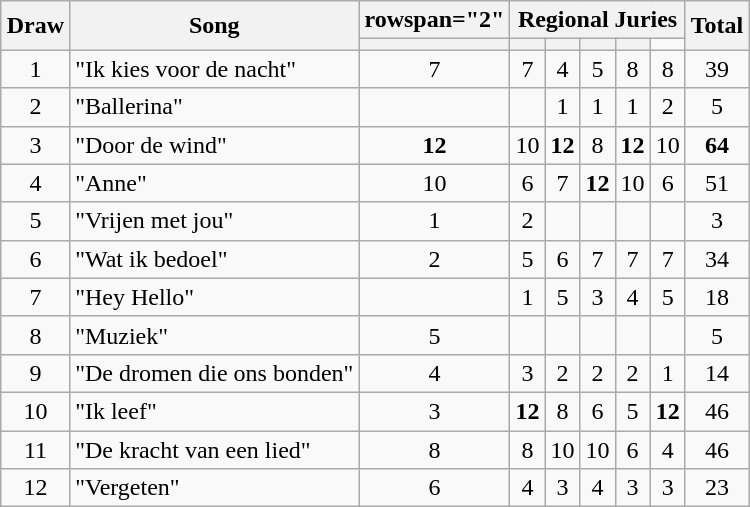<table class="wikitable plainrowheaders" style="margin: 1em auto 1em auto; text-align:center;">
<tr>
<th rowspan="2">Draw</th>
<th rowspan="2">Song</th>
<th>rowspan="2" </th>
<th colspan="5">Regional Juries</th>
<th rowspan="2">Total</th>
</tr>
<tr>
<th></th>
<th></th>
<th></th>
<th></th>
<th></th>
</tr>
<tr --->
<td>1</td>
<td align="left">"Ik kies voor de nacht"</td>
<td>7</td>
<td>7</td>
<td>4</td>
<td>5</td>
<td>8</td>
<td>8</td>
<td>39</td>
</tr>
<tr --->
<td>2</td>
<td align="left">"Ballerina"</td>
<td></td>
<td></td>
<td>1</td>
<td>1</td>
<td>1</td>
<td>2</td>
<td>5</td>
</tr>
<tr --->
<td>3</td>
<td align="left">"Door de wind"</td>
<td><strong>12</strong></td>
<td>10</td>
<td><strong>12</strong></td>
<td>8</td>
<td><strong>12</strong></td>
<td>10</td>
<td><strong>64</strong></td>
</tr>
<tr --->
<td>4</td>
<td align="left">"Anne"</td>
<td>10</td>
<td>6</td>
<td>7</td>
<td><strong>12</strong></td>
<td>10</td>
<td>6</td>
<td>51</td>
</tr>
<tr --->
<td>5</td>
<td align="left">"Vrijen met jou"</td>
<td>1</td>
<td>2</td>
<td></td>
<td></td>
<td></td>
<td></td>
<td>3</td>
</tr>
<tr --->
<td>6</td>
<td align="left">"Wat ik bedoel"</td>
<td>2</td>
<td>5</td>
<td>6</td>
<td>7</td>
<td>7</td>
<td>7</td>
<td>34</td>
</tr>
<tr --->
<td>7</td>
<td align="left">"Hey Hello"</td>
<td></td>
<td>1</td>
<td>5</td>
<td>3</td>
<td>4</td>
<td>5</td>
<td>18</td>
</tr>
<tr --->
<td>8</td>
<td align="left">"Muziek"</td>
<td>5</td>
<td></td>
<td></td>
<td></td>
<td></td>
<td></td>
<td>5</td>
</tr>
<tr --->
<td>9</td>
<td align="left">"De dromen die ons bonden"</td>
<td>4</td>
<td>3</td>
<td>2</td>
<td>2</td>
<td>2</td>
<td>1</td>
<td>14</td>
</tr>
<tr --->
<td>10</td>
<td align="left">"Ik leef"</td>
<td>3</td>
<td><strong>12</strong></td>
<td>8</td>
<td>6</td>
<td>5</td>
<td><strong>12</strong></td>
<td>46</td>
</tr>
<tr --->
<td>11</td>
<td align="left">"De kracht van een lied"</td>
<td>8</td>
<td>8</td>
<td>10</td>
<td>10</td>
<td>6</td>
<td>4</td>
<td>46</td>
</tr>
<tr --->
<td>12</td>
<td align="left">"Vergeten"</td>
<td>6</td>
<td>4</td>
<td>3</td>
<td>4</td>
<td>3</td>
<td>3</td>
<td>23</td>
</tr>
</table>
